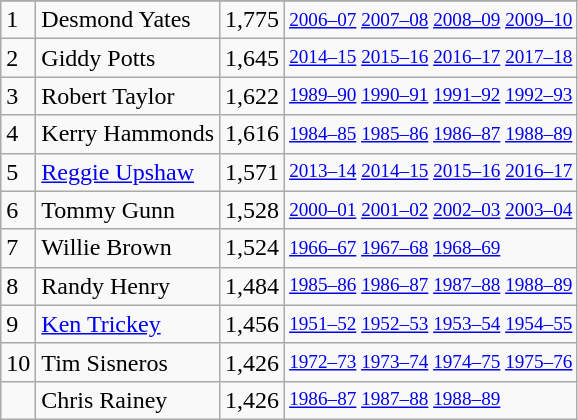<table class="wikitable">
<tr>
</tr>
<tr>
<td>1</td>
<td>Desmond Yates</td>
<td>1,775</td>
<td style="font-size:80%;"><a href='#'>2006–07</a> <a href='#'>2007–08</a> <a href='#'>2008–09</a> <a href='#'>2009–10</a></td>
</tr>
<tr>
<td>2</td>
<td>Giddy Potts</td>
<td>1,645</td>
<td style="font-size:80%;"><a href='#'>2014–15</a> <a href='#'>2015–16</a> <a href='#'>2016–17</a> <a href='#'>2017–18</a></td>
</tr>
<tr>
<td>3</td>
<td>Robert Taylor</td>
<td>1,622</td>
<td style="font-size:80%;"><a href='#'>1989–90</a> <a href='#'>1990–91</a> <a href='#'>1991–92</a> <a href='#'>1992–93</a></td>
</tr>
<tr>
<td>4</td>
<td>Kerry Hammonds</td>
<td>1,616</td>
<td style="font-size:80%;"><a href='#'>1984–85</a> <a href='#'>1985–86</a> <a href='#'>1986–87</a> <a href='#'>1988–89</a></td>
</tr>
<tr>
<td>5</td>
<td><a href='#'>Reggie Upshaw</a></td>
<td>1,571</td>
<td style="font-size:80%;"><a href='#'>2013–14</a> <a href='#'>2014–15</a> <a href='#'>2015–16</a> <a href='#'>2016–17</a></td>
</tr>
<tr>
<td>6</td>
<td>Tommy Gunn</td>
<td>1,528</td>
<td style="font-size:80%;"><a href='#'>2000–01</a> <a href='#'>2001–02</a> <a href='#'>2002–03</a> <a href='#'>2003–04</a></td>
</tr>
<tr>
<td>7</td>
<td>Willie Brown</td>
<td>1,524</td>
<td style="font-size:80%;"><a href='#'>1966–67</a> <a href='#'>1967–68</a> <a href='#'>1968–69</a></td>
</tr>
<tr>
<td>8</td>
<td>Randy Henry</td>
<td>1,484</td>
<td style="font-size:80%;"><a href='#'>1985–86</a> <a href='#'>1986–87</a> <a href='#'>1987–88</a> <a href='#'>1988–89</a></td>
</tr>
<tr>
<td>9</td>
<td><a href='#'>Ken Trickey</a></td>
<td>1,456</td>
<td style="font-size:80%;"><a href='#'>1951–52</a> <a href='#'>1952–53</a> <a href='#'>1953–54</a> <a href='#'>1954–55</a></td>
</tr>
<tr>
<td>10</td>
<td>Tim Sisneros</td>
<td>1,426</td>
<td style="font-size:80%;"><a href='#'>1972–73</a> <a href='#'>1973–74</a> <a href='#'>1974–75</a> <a href='#'>1975–76</a></td>
</tr>
<tr>
<td></td>
<td>Chris Rainey</td>
<td>1,426</td>
<td style="font-size:80%;"><a href='#'>1986–87</a> <a href='#'>1987–88</a> <a href='#'>1988–89</a></td>
</tr>
</table>
